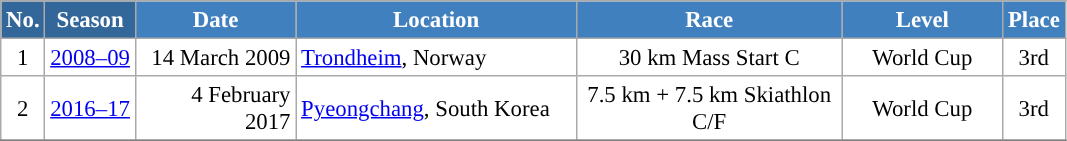<table class="wikitable sortable" style="font-size:95%; text-align:center; border:grey solid 1px; border-collapse:collapse; background:#ffffff;">
<tr style="background:#efefef;">
<th style="background-color:#369; color:white;">No.</th>
<th style="background-color:#369; color:white;">Season</th>
<th style="background-color:#4180be; color:white; width:100px;">Date</th>
<th style="background-color:#4180be; color:white; width:180px;">Location</th>
<th style="background-color:#4180be; color:white; width:170px;">Race</th>
<th style="background-color:#4180be; color:white; width:100px;">Level</th>
<th style="background-color:#4180be; color:white;">Place</th>
</tr>
<tr>
<td align=center>1</td>
<td rowspan=1 align=center><a href='#'>2008–09</a></td>
<td align=right>14 March 2009</td>
<td align=left> <a href='#'>Trondheim</a>, Norway</td>
<td>30 km Mass Start C</td>
<td>World Cup</td>
<td>3rd</td>
</tr>
<tr>
<td align=center>2</td>
<td rowspan=1 align=center><a href='#'>2016–17</a></td>
<td align=right>4 February 2017</td>
<td align=left> <a href='#'>Pyeongchang</a>, South Korea</td>
<td>7.5 km + 7.5 km Skiathlon C/F</td>
<td>World Cup</td>
<td>3rd</td>
</tr>
<tr>
</tr>
</table>
